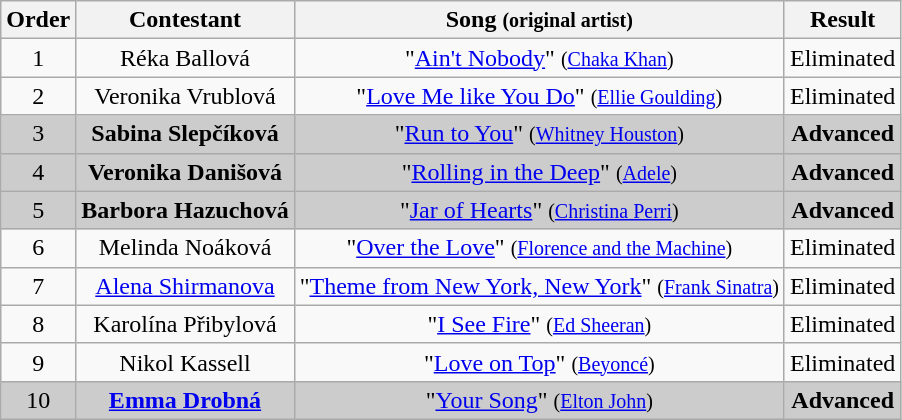<table class="wikitable plainrowheaders" style="text-align:center;">
<tr>
<th scope="col">Order</th>
<th scope="col">Contestant</th>
<th scope="col">Song <small>(original artist)</small></th>
<th scope="col">Result</th>
</tr>
<tr>
<td>1</td>
<td>Réka Ballová</td>
<td>"<a href='#'>Ain't Nobody</a>" <small>(<a href='#'>Chaka Khan</a>)</small></td>
<td>Eliminated</td>
</tr>
<tr>
<td>2</td>
<td>Veronika Vrublová</td>
<td>"<a href='#'>Love Me like You Do</a>" <small>(<a href='#'>Ellie Goulding</a>)</small></td>
<td>Eliminated</td>
</tr>
<tr style="background:#ccc;">
<td>3</td>
<td><strong>Sabina Slepčíková</strong></td>
<td>"<a href='#'>Run to You</a>" <small>(<a href='#'>Whitney Houston</a>)</small></td>
<td><strong>Advanced</strong></td>
</tr>
<tr style="background:#ccc;">
<td>4</td>
<td><strong>Veronika Danišová</strong></td>
<td>"<a href='#'>Rolling in the Deep</a>" <small>(<a href='#'>Adele</a>)</small></td>
<td><strong>Advanced</strong></td>
</tr>
<tr style="background:#ccc;">
<td>5</td>
<td><strong>Barbora Hazuchová</strong></td>
<td>"<a href='#'>Jar of Hearts</a>" <small>(<a href='#'>Christina Perri</a>)</small></td>
<td><strong>Advanced</strong></td>
</tr>
<tr>
<td>6</td>
<td>Melinda Noáková</td>
<td>"<a href='#'>Over the Love</a>" <small>(<a href='#'>Florence and the Machine</a>)</small></td>
<td>Eliminated</td>
</tr>
<tr>
<td>7</td>
<td><a href='#'>Alena Shirmanova</a></td>
<td>"<a href='#'>Theme from New York, New York</a>" <small>(<a href='#'>Frank Sinatra</a>)</small></td>
<td>Eliminated</td>
</tr>
<tr>
<td>8</td>
<td>Karolína Přibylová</td>
<td>"<a href='#'>I See Fire</a>" <small>(<a href='#'>Ed Sheeran</a>)</small></td>
<td>Eliminated</td>
</tr>
<tr>
<td>9</td>
<td>Nikol Kassell</td>
<td>"<a href='#'>Love on Top</a>" <small>(<a href='#'>Beyoncé</a>)</small></td>
<td>Eliminated</td>
</tr>
<tr style="background:#ccc;">
<td>10</td>
<td><strong><a href='#'>Emma Drobná</a></strong></td>
<td>"<a href='#'>Your Song</a>" <small>(<a href='#'>Elton John</a>)</small></td>
<td><strong>Advanced</strong></td>
</tr>
</table>
